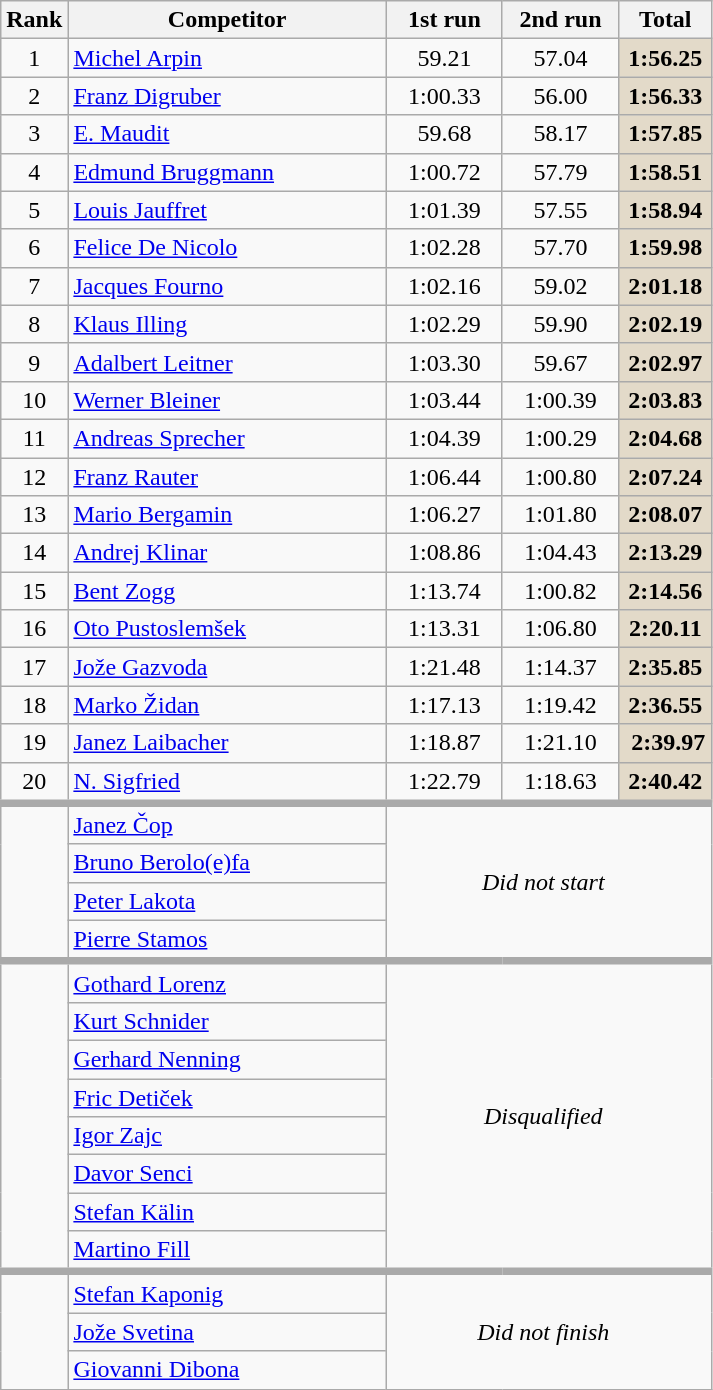<table class="wikitable">
<tr>
<th width=15>Rank</th>
<th width=205>Competitor</th>
<th width=70 align=center>1st run</th>
<th width=70>2nd run</th>
<th width=55>Total</th>
</tr>
<tr>
<td align=center>1</td>
<td> <a href='#'>Michel Arpin</a></td>
<td align=center>59.21</td>
<td align=center>57.04</td>
<td align=center bgcolor=#E3DAC9><strong>1:56.25</strong></td>
</tr>
<tr>
<td align=center>2</td>
<td> <a href='#'>Franz Digruber</a></td>
<td align=center>1:00.33</td>
<td align=center>56.00</td>
<td align=center bgcolor=#E3DAC9><strong>1:56.33</strong></td>
</tr>
<tr>
<td align=center>3</td>
<td> <a href='#'>E. Maudit</a></td>
<td align=center>59.68</td>
<td align=center>58.17</td>
<td align=center bgcolor=#E3DAC9><strong>1:57.85</strong></td>
</tr>
<tr>
<td align=center>4</td>
<td> <a href='#'>Edmund Bruggmann</a></td>
<td align=center>1:00.72</td>
<td align=center>57.79</td>
<td align=center bgcolor=#E3DAC9><strong>1:58.51</strong></td>
</tr>
<tr>
<td align=center>5</td>
<td> <a href='#'>Louis Jauffret</a></td>
<td align=center>1:01.39</td>
<td align=center>57.55</td>
<td align=center bgcolor=#E3DAC9><strong>1:58.94</strong></td>
</tr>
<tr>
<td align=center>6</td>
<td> <a href='#'>Felice De Nicolo</a></td>
<td align=center>1:02.28</td>
<td align=center>57.70</td>
<td align=center bgcolor=#E3DAC9><strong>1:59.98</strong></td>
</tr>
<tr>
<td align=center>7</td>
<td> <a href='#'>Jacques Fourno</a></td>
<td align=center>1:02.16</td>
<td align=center>59.02</td>
<td align=center bgcolor=#E3DAC9><strong>2:01.18</strong></td>
</tr>
<tr>
<td align=center>8</td>
<td> <a href='#'>Klaus Illing</a></td>
<td align=center>1:02.29</td>
<td align=center>59.90</td>
<td align=center bgcolor=#E3DAC9><strong>2:02.19</strong></td>
</tr>
<tr>
<td align=center>9</td>
<td> <a href='#'>Adalbert Leitner</a></td>
<td align=center>1:03.30</td>
<td align=center>59.67</td>
<td align=center bgcolor=#E3DAC9><strong>2:02.97</strong></td>
</tr>
<tr>
<td align=center>10</td>
<td> <a href='#'>Werner Bleiner</a></td>
<td align=center>1:03.44</td>
<td align=center>1:00.39</td>
<td align=center bgcolor=#E3DAC9><strong>2:03.83</strong></td>
</tr>
<tr>
<td align=center>11</td>
<td> <a href='#'>Andreas Sprecher</a></td>
<td align=center>1:04.39</td>
<td align=center>1:00.29</td>
<td align=center bgcolor=#E3DAC9><strong>2:04.68</strong></td>
</tr>
<tr>
<td align=center>12</td>
<td> <a href='#'>Franz Rauter</a></td>
<td align=center>1:06.44</td>
<td align=center>1:00.80</td>
<td align=center bgcolor=#E3DAC9><strong>2:07.24</strong></td>
</tr>
<tr>
<td align=center>13</td>
<td> <a href='#'>Mario Bergamin</a></td>
<td align=center>1:06.27</td>
<td align=center>1:01.80</td>
<td align=center bgcolor=#E3DAC9><strong>2:08.07</strong></td>
</tr>
<tr>
<td align=center>14</td>
<td> <a href='#'>Andrej Klinar</a></td>
<td align=center>1:08.86</td>
<td align=center>1:04.43</td>
<td align=center bgcolor=#E3DAC9><strong>2:13.29</strong></td>
</tr>
<tr>
<td align=center>15</td>
<td> <a href='#'>Bent Zogg</a></td>
<td align=center>1:13.74</td>
<td align=center>1:00.82</td>
<td align=center bgcolor=#E3DAC9><strong>2:14.56</strong></td>
</tr>
<tr>
<td align=center>16</td>
<td> <a href='#'>Oto Pustoslemšek</a></td>
<td align=center>1:13.31</td>
<td align=center>1:06.80</td>
<td align=center bgcolor=#E3DAC9><strong>2:20.11</strong></td>
</tr>
<tr>
<td align=center>17</td>
<td> <a href='#'>Jože Gazvoda</a></td>
<td align=center>1:21.48</td>
<td align=center>1:14.37</td>
<td align=center bgcolor=#E3DAC9><strong>2:35.85</strong></td>
</tr>
<tr>
<td align=center>18</td>
<td> <a href='#'>Marko Židan</a></td>
<td align=center>1:17.13</td>
<td align=center>1:19.42</td>
<td align=center bgcolor=#E3DAC9><strong>2:36.55</strong></td>
</tr>
<tr>
<td align=center>19</td>
<td> <a href='#'>Janez Laibacher</a></td>
<td align=center>1:18.87</td>
<td align=center>1:21.10</td>
<td align=center bgcolor=#E3DAC9> <strong>2:39.97</strong></td>
</tr>
<tr>
<td align=center>20</td>
<td> <a href='#'>N. Sigfried</a></td>
<td align=center>1:22.79</td>
<td align=center>1:18.63</td>
<td align=center bgcolor=#E3DAC9><strong>2:40.42</strong></td>
</tr>
<tr>
<td rowspan=4 style="border-top-width:5px"></td>
<td style="border-top-width:5px"> <a href='#'>Janez Čop</a></td>
<td style="border-top-width:5px" align=center colspan=3 rowspan=4><em>Did not start</em>  	 </td>
</tr>
<tr>
<td> <a href='#'>Bruno Berolo(e)fa</a>  	  	  	 </td>
</tr>
<tr>
<td> <a href='#'>Peter Lakota</a>  	  	  	  	 </td>
</tr>
<tr>
<td> <a href='#'>Pierre Stamos</a>  	  	  	  	 </td>
</tr>
<tr>
<td rowspan=8 style="border-top-width:5px"></td>
<td style="border-top-width:5px"> <a href='#'>Gothard Lorenz</a></td>
<td align=center colspan=3 rowspan=8 style="border-top-width:5px"><em>Disqualified</em>  	 </td>
</tr>
<tr>
<td> <a href='#'>Kurt Schnider</a>  </td>
</tr>
<tr>
<td> <a href='#'>Gerhard Nenning</a>  	 	  	 </td>
</tr>
<tr>
<td> <a href='#'>Fric Detiček</a>   	 </td>
</tr>
<tr>
<td> <a href='#'>Igor Zajc</a>  	  	 </td>
</tr>
<tr>
<td> <a href='#'>Davor Senci</a> 	  	 </td>
</tr>
<tr>
<td> <a href='#'>Stefan Kälin</a>		  	 </td>
</tr>
<tr>
<td> <a href='#'>Martino Fill</a></td>
</tr>
<tr>
<td rowspan=3 style="border-top-width:5px"></td>
<td style="border-top-width:5px"> <a href='#'>Stefan Kaponig</a></td>
<td style="border-top-width:5px" align=center colspan=3 rowspan=3><em>Did not finish</em>   	 </td>
</tr>
<tr>
<td> <a href='#'>Jože Svetina</a>   	 </td>
</tr>
<tr>
<td> <a href='#'>Giovanni Dibona</a></td>
</tr>
</table>
